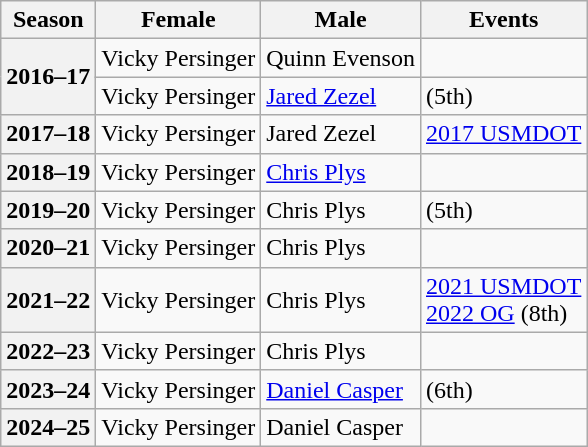<table class="wikitable">
<tr>
<th scope="col">Season</th>
<th scope="col">Female</th>
<th scope="col">Male</th>
<th scope="col">Events</th>
</tr>
<tr>
<th scope="row" rowspan=2>2016–17</th>
<td>Vicky Persinger</td>
<td>Quinn Evenson</td>
<td></td>
</tr>
<tr>
<td>Vicky Persinger</td>
<td><a href='#'>Jared Zezel</a></td>
<td> (5th)</td>
</tr>
<tr>
<th scope="row">2017–18</th>
<td>Vicky Persinger</td>
<td>Jared Zezel</td>
<td><a href='#'>2017 USMDOT</a> </td>
</tr>
<tr>
<th scope="row">2018–19</th>
<td>Vicky Persinger</td>
<td><a href='#'>Chris Plys</a></td>
<td> </td>
</tr>
<tr>
<th scope="row">2019–20</th>
<td>Vicky Persinger</td>
<td>Chris Plys</td>
<td> (5th)</td>
</tr>
<tr>
<th scope="row">2020–21</th>
<td>Vicky Persinger</td>
<td>Chris Plys</td>
<td> </td>
</tr>
<tr>
<th scope="row">2021–22</th>
<td>Vicky Persinger</td>
<td>Chris Plys</td>
<td><a href='#'>2021 USMDOT</a>  <br> <a href='#'>2022 OG</a> (8th)</td>
</tr>
<tr>
<th scope="row">2022–23</th>
<td>Vicky Persinger</td>
<td>Chris Plys</td>
<td> </td>
</tr>
<tr>
<th scope="row">2023–24</th>
<td>Vicky Persinger</td>
<td><a href='#'>Daniel Casper</a></td>
<td> (6th)</td>
</tr>
<tr>
<th scope="row">2024–25</th>
<td>Vicky Persinger</td>
<td>Daniel Casper</td>
<td></td>
</tr>
</table>
